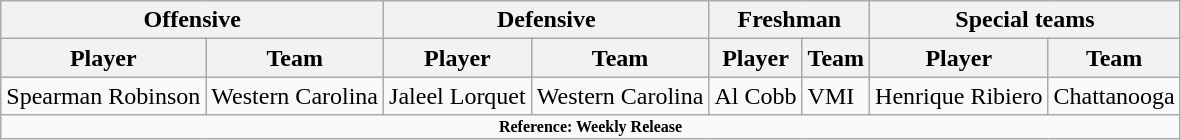<table class="wikitable" border="1">
<tr>
<th colspan="2">Offensive</th>
<th colspan="2">Defensive</th>
<th colspan="2">Freshman</th>
<th colspan="2">Special teams</th>
</tr>
<tr>
<th>Player</th>
<th>Team</th>
<th>Player</th>
<th>Team</th>
<th>Player</th>
<th>Team</th>
<th>Player</th>
<th>Team</th>
</tr>
<tr>
<td>Spearman Robinson</td>
<td>Western Carolina</td>
<td>Jaleel Lorquet</td>
<td>Western Carolina</td>
<td>Al Cobb</td>
<td>VMI</td>
<td>Henrique Ribiero</td>
<td>Chattanooga</td>
</tr>
<tr>
<td colspan="8" style="font-size: 8pt" align="center"><strong>Reference: Weekly Release</strong></td>
</tr>
</table>
